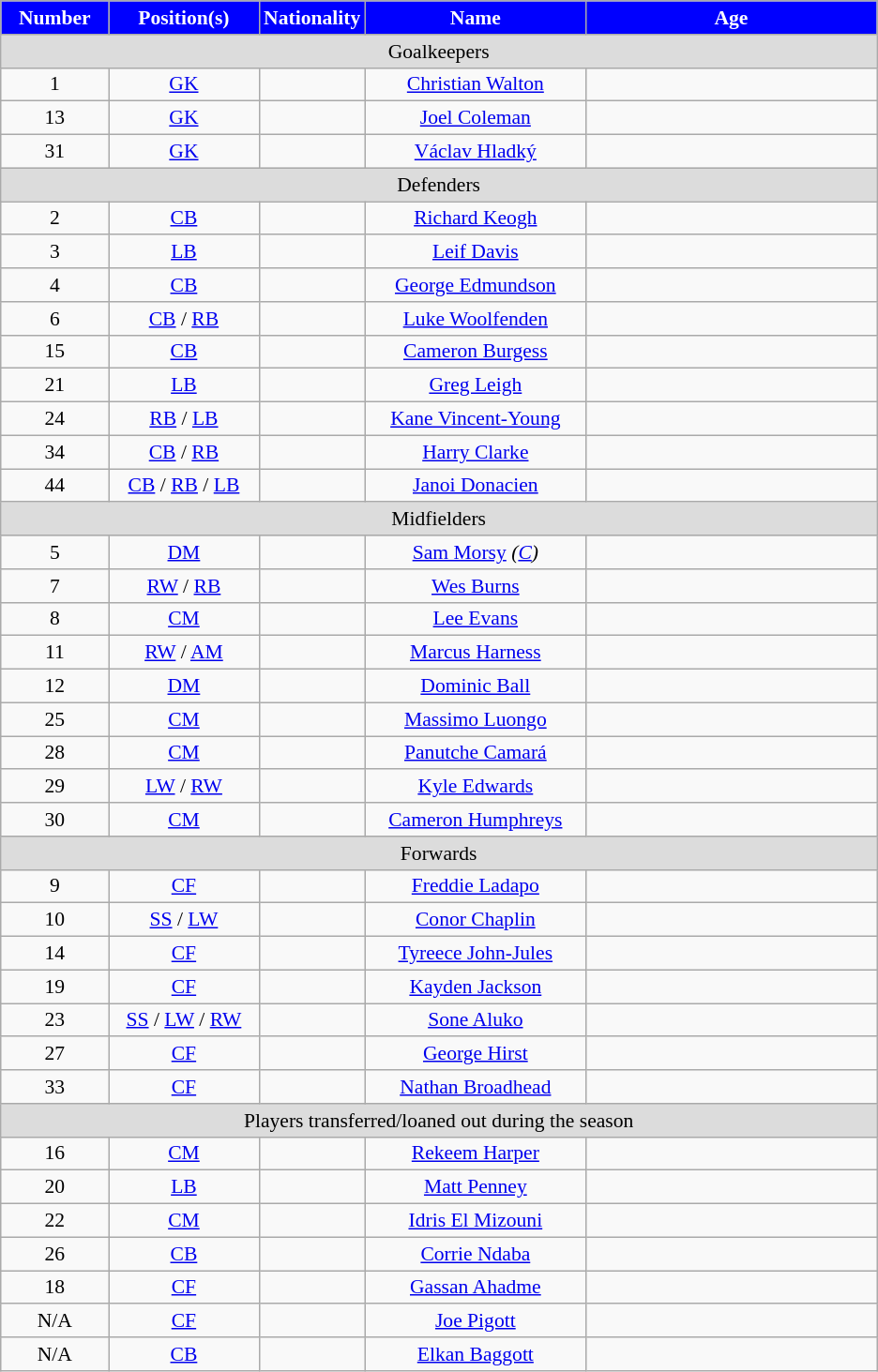<table class="wikitable"  style="text-align:center; font-size:90%; ">
<tr>
<th style="background:blue; color:white; width:70px;">Number</th>
<th style="background:blue; color:white; width:100px;">Position(s)</th>
<th style="background:blue; color:white; width:50px;">Nationality</th>
<th style="background:blue; color:white; width:150px;">Name</th>
<th style="background:blue; color:white; width:200px;">Age</th>
</tr>
<tr>
<td colspan=14 style=background:#dcdcdc; text-align:center>Goalkeepers</td>
</tr>
<tr>
<td>1</td>
<td><a href='#'>GK</a></td>
<td></td>
<td><a href='#'>Christian Walton</a></td>
<td></td>
</tr>
<tr>
<td>13</td>
<td><a href='#'>GK</a></td>
<td></td>
<td><a href='#'>Joel Coleman</a></td>
<td></td>
</tr>
<tr>
<td>31</td>
<td><a href='#'>GK</a></td>
<td></td>
<td><a href='#'>Václav Hladký</a></td>
<td></td>
</tr>
<tr>
<td colspan=14 style=background:#dcdcdc; text-align:center>Defenders</td>
</tr>
<tr>
<td>2</td>
<td><a href='#'>CB</a></td>
<td></td>
<td><a href='#'>Richard Keogh</a></td>
<td></td>
</tr>
<tr>
<td>3</td>
<td><a href='#'>LB</a></td>
<td></td>
<td><a href='#'>Leif Davis</a></td>
<td></td>
</tr>
<tr>
<td>4</td>
<td><a href='#'>CB</a></td>
<td></td>
<td><a href='#'>George Edmundson</a></td>
<td></td>
</tr>
<tr>
<td>6</td>
<td><a href='#'>CB</a> / <a href='#'>RB</a></td>
<td></td>
<td><a href='#'>Luke Woolfenden</a></td>
<td></td>
</tr>
<tr>
<td>15</td>
<td><a href='#'>CB</a></td>
<td></td>
<td><a href='#'>Cameron Burgess</a></td>
<td></td>
</tr>
<tr>
<td>21</td>
<td><a href='#'>LB</a></td>
<td></td>
<td><a href='#'>Greg Leigh</a></td>
<td></td>
</tr>
<tr>
<td>24</td>
<td><a href='#'>RB</a> / <a href='#'>LB</a></td>
<td></td>
<td><a href='#'>Kane Vincent-Young</a></td>
<td></td>
</tr>
<tr>
<td>34</td>
<td><a href='#'>CB</a> / <a href='#'>RB</a></td>
<td></td>
<td><a href='#'>Harry Clarke</a></td>
<td></td>
</tr>
<tr>
<td>44</td>
<td><a href='#'>CB</a> / <a href='#'>RB</a> / <a href='#'>LB</a></td>
<td></td>
<td><a href='#'>Janoi Donacien</a></td>
<td></td>
</tr>
<tr>
<td colspan=14 style=background:#dcdcdc; text-align:center>Midfielders</td>
</tr>
<tr>
<td>5</td>
<td><a href='#'>DM</a></td>
<td></td>
<td><a href='#'>Sam Morsy</a> <em>(<a href='#'>C</a>)</em></td>
<td></td>
</tr>
<tr>
<td>7</td>
<td><a href='#'>RW</a> / <a href='#'>RB</a></td>
<td></td>
<td><a href='#'>Wes Burns</a></td>
<td></td>
</tr>
<tr>
<td>8</td>
<td><a href='#'>CM</a></td>
<td></td>
<td><a href='#'>Lee Evans</a></td>
<td></td>
</tr>
<tr>
<td>11</td>
<td><a href='#'>RW</a> / <a href='#'>AM</a></td>
<td></td>
<td><a href='#'>Marcus Harness</a></td>
<td></td>
</tr>
<tr>
<td>12</td>
<td><a href='#'>DM</a></td>
<td></td>
<td><a href='#'>Dominic Ball</a></td>
<td></td>
</tr>
<tr>
<td>25</td>
<td><a href='#'>CM</a></td>
<td></td>
<td><a href='#'>Massimo Luongo</a></td>
<td></td>
</tr>
<tr>
<td>28</td>
<td><a href='#'>CM</a></td>
<td></td>
<td><a href='#'>Panutche Camará</a></td>
<td></td>
</tr>
<tr>
<td>29</td>
<td><a href='#'>LW</a> / <a href='#'>RW</a></td>
<td></td>
<td><a href='#'>Kyle Edwards</a></td>
<td></td>
</tr>
<tr>
<td>30</td>
<td><a href='#'>CM</a></td>
<td></td>
<td><a href='#'>Cameron Humphreys</a></td>
<td></td>
</tr>
<tr>
<td colspan=14 style=background:#dcdcdc; text-align:center>Forwards</td>
</tr>
<tr>
<td>9</td>
<td><a href='#'>CF</a></td>
<td></td>
<td><a href='#'>Freddie Ladapo</a></td>
<td></td>
</tr>
<tr>
<td>10</td>
<td><a href='#'>SS</a> / <a href='#'>LW</a></td>
<td></td>
<td><a href='#'>Conor Chaplin</a></td>
<td></td>
</tr>
<tr>
<td>14</td>
<td><a href='#'>CF</a></td>
<td></td>
<td><a href='#'>Tyreece John-Jules</a></td>
<td></td>
</tr>
<tr o>
<td>19</td>
<td><a href='#'>CF</a></td>
<td></td>
<td><a href='#'>Kayden Jackson</a></td>
<td></td>
</tr>
<tr>
<td>23</td>
<td><a href='#'>SS</a> / <a href='#'>LW</a> / <a href='#'>RW</a></td>
<td></td>
<td><a href='#'>Sone Aluko</a></td>
<td></td>
</tr>
<tr>
<td>27</td>
<td><a href='#'>CF</a></td>
<td></td>
<td><a href='#'>George Hirst</a></td>
<td></td>
</tr>
<tr>
<td>33</td>
<td><a href='#'>CF</a></td>
<td></td>
<td><a href='#'>Nathan Broadhead</a></td>
<td></td>
</tr>
<tr>
<td colspan=14 style=background:#dcdcdc; text-align:center>Players transferred/loaned out during the season</td>
</tr>
<tr>
<td>16</td>
<td><a href='#'>CM</a></td>
<td></td>
<td><a href='#'>Rekeem Harper</a></td>
<td></td>
</tr>
<tr>
<td>20</td>
<td><a href='#'>LB</a></td>
<td></td>
<td><a href='#'>Matt Penney</a></td>
<td></td>
</tr>
<tr>
<td>22</td>
<td><a href='#'>CM</a></td>
<td></td>
<td><a href='#'>Idris El Mizouni</a></td>
<td></td>
</tr>
<tr>
<td>26</td>
<td><a href='#'>CB</a></td>
<td></td>
<td><a href='#'>Corrie Ndaba</a></td>
<td></td>
</tr>
<tr>
<td>18</td>
<td><a href='#'>CF</a></td>
<td></td>
<td><a href='#'>Gassan Ahadme</a></td>
<td></td>
</tr>
<tr>
<td>N/A</td>
<td><a href='#'>CF</a></td>
<td></td>
<td><a href='#'>Joe Pigott</a></td>
<td></td>
</tr>
<tr>
<td>N/A</td>
<td><a href='#'>CB</a></td>
<td></td>
<td><a href='#'>Elkan Baggott</a></td>
<td></td>
</tr>
</table>
